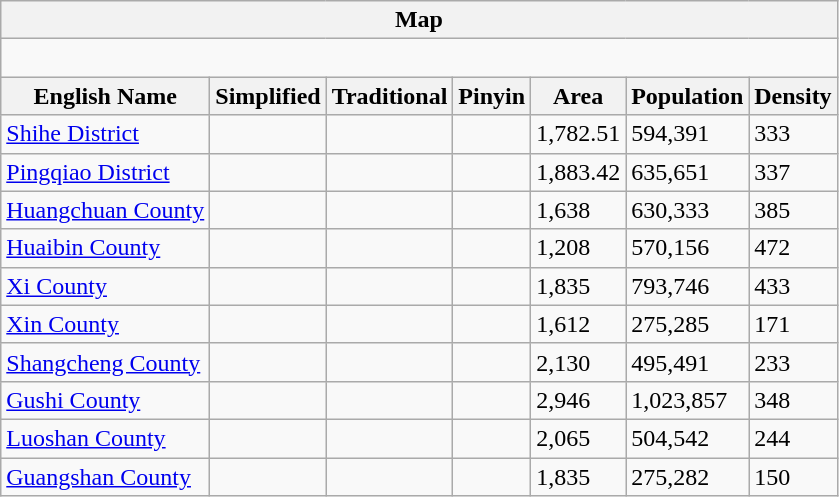<table class="wikitable" style="font-size:100%;">
<tr>
<th colspan=7>Map</th>
</tr>
<tr>
<td colspan=7><div><br>











</div></td>
</tr>
<tr>
<th>English Name</th>
<th>Simplified</th>
<th>Traditional</th>
<th>Pinyin</th>
<th>Area</th>
<th>Population</th>
<th>Density</th>
</tr>
<tr>
<td><a href='#'>Shihe District</a></td>
<td></td>
<td></td>
<td></td>
<td>1,782.51</td>
<td>594,391</td>
<td>333</td>
</tr>
<tr>
<td><a href='#'>Pingqiao District</a></td>
<td></td>
<td></td>
<td></td>
<td>1,883.42</td>
<td>635,651</td>
<td>337</td>
</tr>
<tr>
<td><a href='#'>Huangchuan County</a></td>
<td></td>
<td></td>
<td></td>
<td>1,638</td>
<td>630,333</td>
<td>385</td>
</tr>
<tr>
<td><a href='#'>Huaibin County</a></td>
<td></td>
<td></td>
<td></td>
<td>1,208</td>
<td>570,156</td>
<td>472</td>
</tr>
<tr>
<td><a href='#'>Xi County</a></td>
<td></td>
<td></td>
<td></td>
<td>1,835</td>
<td>793,746</td>
<td>433</td>
</tr>
<tr>
<td><a href='#'>Xin County</a></td>
<td></td>
<td></td>
<td></td>
<td>1,612</td>
<td>275,285</td>
<td>171</td>
</tr>
<tr>
<td><a href='#'>Shangcheng County</a></td>
<td></td>
<td></td>
<td></td>
<td>2,130</td>
<td>495,491</td>
<td>233</td>
</tr>
<tr>
<td><a href='#'>Gushi County</a></td>
<td></td>
<td></td>
<td></td>
<td>2,946</td>
<td>1,023,857</td>
<td>348</td>
</tr>
<tr>
<td><a href='#'>Luoshan County</a></td>
<td></td>
<td></td>
<td></td>
<td>2,065</td>
<td>504,542</td>
<td>244</td>
</tr>
<tr>
<td><a href='#'>Guangshan County</a></td>
<td></td>
<td></td>
<td></td>
<td>1,835</td>
<td>275,282</td>
<td>150</td>
</tr>
</table>
